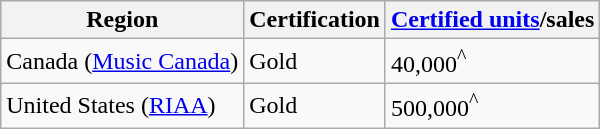<table class="wikitable">
<tr>
<th>Region</th>
<th>Certification</th>
<th><a href='#'>Certified units</a><strong>/sales</strong></th>
</tr>
<tr>
<td>Canada (<a href='#'>Music Canada</a>)</td>
<td>Gold</td>
<td>40,000<sup>^</sup></td>
</tr>
<tr>
<td>United States (<a href='#'>RIAA</a>)</td>
<td>Gold</td>
<td>500,000<sup>^</sup></td>
</tr>
</table>
